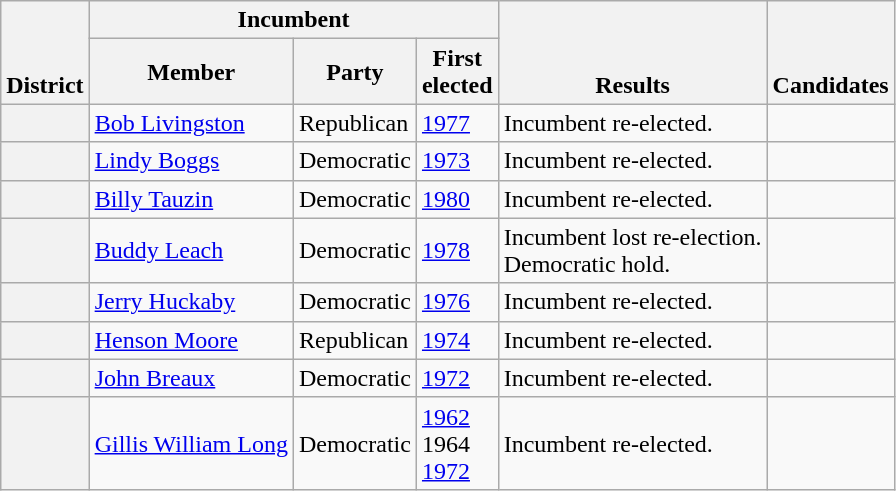<table class=wikitable>
<tr valign=bottom>
<th rowspan=2>District</th>
<th colspan=3>Incumbent</th>
<th rowspan=2>Results</th>
<th rowspan=2>Candidates</th>
</tr>
<tr>
<th>Member</th>
<th>Party</th>
<th>First<br>elected</th>
</tr>
<tr>
<th></th>
<td><a href='#'>Bob Livingston</a></td>
<td>Republican</td>
<td><a href='#'>1977 </a></td>
<td>Incumbent re-elected.</td>
<td nowrap></td>
</tr>
<tr>
<th></th>
<td><a href='#'>Lindy Boggs</a></td>
<td>Democratic</td>
<td><a href='#'>1973 </a></td>
<td>Incumbent re-elected.</td>
<td nowrap></td>
</tr>
<tr>
<th></th>
<td><a href='#'>Billy Tauzin</a></td>
<td>Democratic</td>
<td><a href='#'>1980</a></td>
<td>Incumbent re-elected.</td>
<td nowrap></td>
</tr>
<tr>
<th></th>
<td><a href='#'>Buddy Leach</a></td>
<td>Democratic</td>
<td><a href='#'>1978</a></td>
<td>Incumbent lost re-election.<br>Democratic hold.</td>
<td nowrap></td>
</tr>
<tr>
<th></th>
<td><a href='#'>Jerry Huckaby</a></td>
<td>Democratic</td>
<td><a href='#'>1976</a></td>
<td>Incumbent re-elected.</td>
<td nowrap></td>
</tr>
<tr>
<th></th>
<td><a href='#'>Henson Moore</a></td>
<td>Republican</td>
<td><a href='#'>1974</a></td>
<td>Incumbent re-elected.</td>
<td nowrap></td>
</tr>
<tr>
<th></th>
<td><a href='#'>John Breaux</a></td>
<td>Democratic</td>
<td><a href='#'>1972</a></td>
<td>Incumbent re-elected.</td>
<td nowrap></td>
</tr>
<tr>
<th></th>
<td><a href='#'>Gillis William Long</a></td>
<td>Democratic</td>
<td><a href='#'>1962</a><br>1964 <br><a href='#'>1972</a></td>
<td>Incumbent re-elected.</td>
<td nowrap></td>
</tr>
</table>
